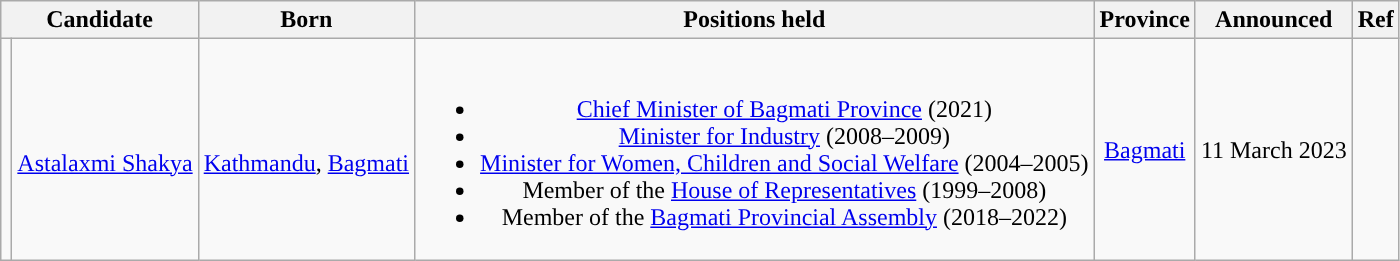<table class="wikitable sortable" style="text-align:center">
<tr>
<th colspan="2">Candidate</th>
<th>Born</th>
<th>Positions held</th>
<th>Province</th>
<th>Announced</th>
<th class="unsortable">Ref</th>
</tr>
<tr>
<td></td>
<td><br><a href='#'>Astalaxmi Shakya</a></td>
<td><br><a href='#'>Kathmandu</a>, <a href='#'>Bagmati</a></td>
<td><br><ul><li><a href='#'>Chief Minister of Bagmati Province</a> (2021)</li><li><a href='#'>Minister for Industry</a> (2008–2009)</li><li><a href='#'>Minister for Women, Children and Social Welfare</a> (2004–2005)</li><li>Member of the <a href='#'>House of Representatives</a> (1999–2008)</li><li>Member of the <a href='#'>Bagmati Provincial Assembly</a> (2018–2022)</li></ul></td>
<td><a href='#'>Bagmati</a></td>
<td>11 March 2023</td>
<td></td>
</tr>
</table>
